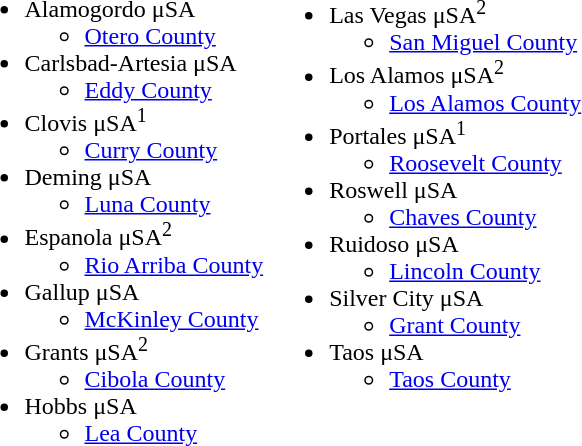<table>
<tr ---- valign="top">
<td><br><ul><li>Alamogordo μSA<ul><li><a href='#'>Otero County</a></li></ul></li><li>Carlsbad-Artesia μSA<ul><li><a href='#'>Eddy County</a></li></ul></li><li>Clovis μSA<sup>1</sup><ul><li><a href='#'>Curry County</a></li></ul></li><li>Deming μSA<ul><li><a href='#'>Luna County</a></li></ul></li><li>Espanola μSA<sup>2</sup><ul><li><a href='#'>Rio Arriba County</a></li></ul></li><li>Gallup μSA<ul><li><a href='#'>McKinley County</a></li></ul></li><li>Grants μSA<sup>2</sup><ul><li><a href='#'>Cibola County</a></li></ul></li><li>Hobbs μSA<ul><li><a href='#'>Lea County</a></li></ul></li></ul></td>
<td><br><ul><li>Las Vegas μSA<sup>2</sup><ul><li><a href='#'>San Miguel County</a></li></ul></li><li>Los Alamos μSA<sup>2</sup><ul><li><a href='#'>Los Alamos County</a></li></ul></li><li>Portales μSA<sup>1</sup><ul><li><a href='#'>Roosevelt County</a></li></ul></li><li>Roswell μSA<ul><li><a href='#'>Chaves County</a></li></ul></li><li>Ruidoso μSA<ul><li><a href='#'>Lincoln County</a></li></ul></li><li>Silver City μSA<ul><li><a href='#'>Grant County</a></li></ul></li><li>Taos μSA<ul><li><a href='#'>Taos County</a></li></ul></li></ul></td>
</tr>
</table>
